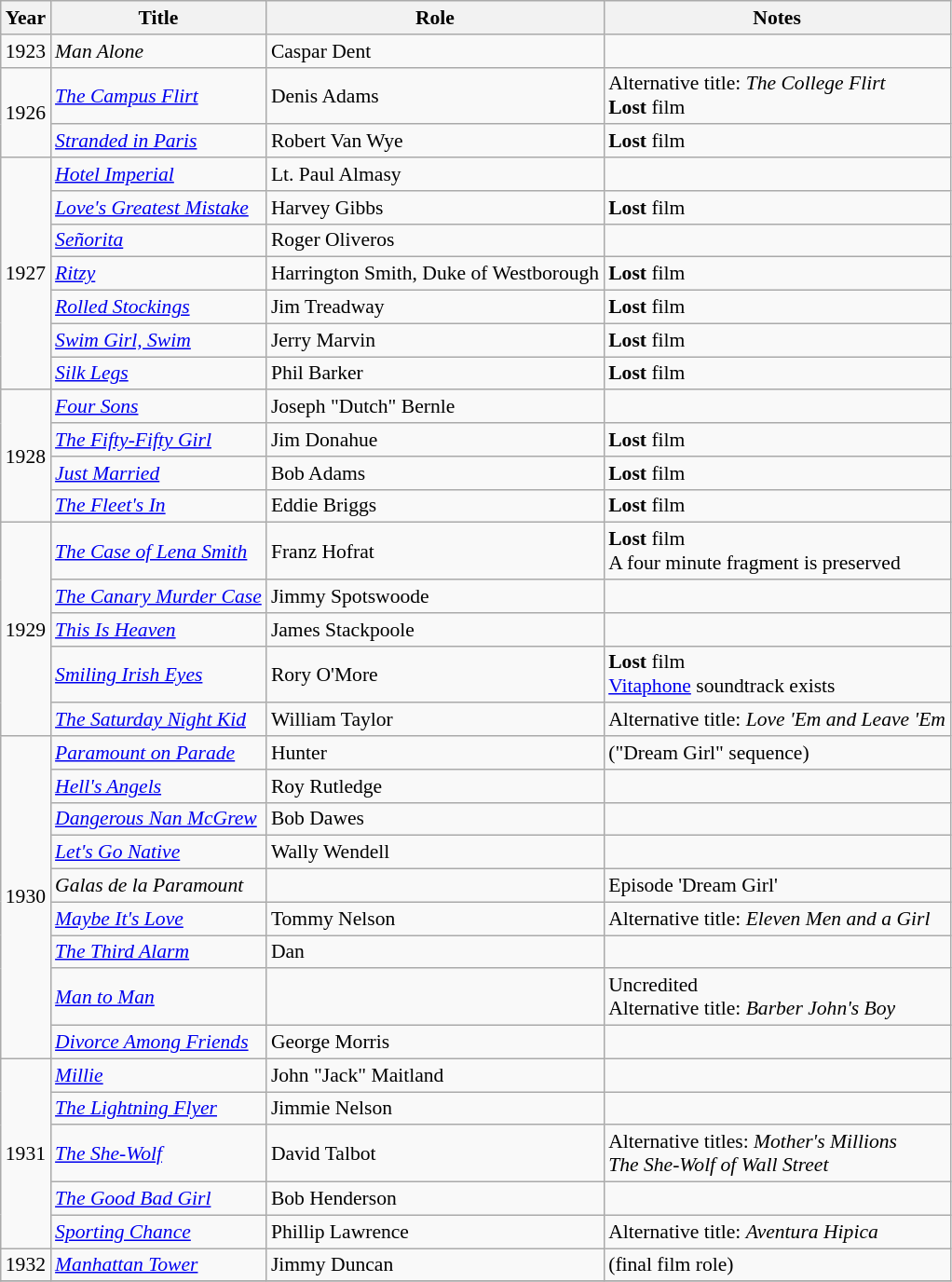<table class="wikitable" style="font-size: 90%;">
<tr>
<th>Year</th>
<th>Title</th>
<th>Role</th>
<th>Notes</th>
</tr>
<tr>
<td>1923</td>
<td><em>Man Alone</em></td>
<td>Caspar Dent</td>
<td></td>
</tr>
<tr>
<td rowspan=2>1926</td>
<td><em><a href='#'>The Campus Flirt</a></em></td>
<td>Denis Adams</td>
<td>Alternative title: <em>The College Flirt</em> <br> <strong>Lost</strong> film</td>
</tr>
<tr>
<td><em><a href='#'>Stranded in Paris</a></em></td>
<td>Robert Van Wye</td>
<td><strong>Lost</strong> film</td>
</tr>
<tr>
<td rowspan=7>1927</td>
<td><em><a href='#'>Hotel Imperial</a></em></td>
<td>Lt. Paul Almasy</td>
<td></td>
</tr>
<tr>
<td><em><a href='#'>Love's Greatest Mistake</a></em></td>
<td>Harvey Gibbs</td>
<td><strong>Lost</strong> film</td>
</tr>
<tr>
<td><em><a href='#'>Señorita</a></em></td>
<td>Roger Oliveros</td>
<td></td>
</tr>
<tr>
<td><em><a href='#'>Ritzy</a></em></td>
<td>Harrington Smith, Duke of Westborough</td>
<td><strong>Lost</strong> film</td>
</tr>
<tr>
<td><em><a href='#'>Rolled Stockings</a></em></td>
<td>Jim Treadway</td>
<td><strong>Lost</strong> film</td>
</tr>
<tr>
<td><em><a href='#'>Swim Girl, Swim</a></em></td>
<td>Jerry Marvin</td>
<td><strong>Lost</strong> film</td>
</tr>
<tr>
<td><em><a href='#'>Silk Legs</a></em></td>
<td>Phil Barker</td>
<td><strong>Lost</strong> film</td>
</tr>
<tr>
<td rowspan=4>1928</td>
<td><em><a href='#'>Four Sons</a></em></td>
<td>Joseph "Dutch" Bernle</td>
<td></td>
</tr>
<tr>
<td><em><a href='#'>The Fifty-Fifty Girl</a></em></td>
<td>Jim Donahue</td>
<td><strong>Lost</strong> film</td>
</tr>
<tr>
<td><em><a href='#'>Just Married</a></em></td>
<td>Bob Adams</td>
<td><strong>Lost</strong> film</td>
</tr>
<tr>
<td><em><a href='#'>The Fleet's In</a></em></td>
<td>Eddie Briggs</td>
<td><strong>Lost</strong> film</td>
</tr>
<tr>
<td rowspan=5>1929</td>
<td><em><a href='#'>The Case of Lena Smith</a></em></td>
<td>Franz Hofrat</td>
<td><strong>Lost</strong> film <br> A four minute fragment is preserved</td>
</tr>
<tr>
<td><em><a href='#'>The Canary Murder Case</a></em></td>
<td>Jimmy Spotswoode</td>
<td></td>
</tr>
<tr>
<td><em><a href='#'>This Is Heaven</a></em></td>
<td>James Stackpoole</td>
<td></td>
</tr>
<tr>
<td><em><a href='#'>Smiling Irish Eyes</a></em></td>
<td>Rory O'More</td>
<td><strong>Lost</strong> film <br> <a href='#'>Vitaphone</a> soundtrack exists</td>
</tr>
<tr>
<td><em><a href='#'>The Saturday Night Kid</a></em></td>
<td>William Taylor</td>
<td>Alternative title: <em>Love 'Em and Leave 'Em</em></td>
</tr>
<tr>
<td rowspan=9>1930</td>
<td><em><a href='#'>Paramount on Parade</a></em></td>
<td>Hunter</td>
<td>("Dream Girl" sequence)</td>
</tr>
<tr>
<td><em><a href='#'>Hell's Angels</a></em></td>
<td>Roy Rutledge</td>
<td></td>
</tr>
<tr>
<td><em><a href='#'>Dangerous Nan McGrew</a></em></td>
<td>Bob Dawes</td>
<td></td>
</tr>
<tr>
<td><em><a href='#'>Let's Go Native</a></em></td>
<td>Wally Wendell</td>
<td></td>
</tr>
<tr>
<td><em>Galas de la Paramount</em></td>
<td></td>
<td>Episode 'Dream Girl'</td>
</tr>
<tr>
<td><em><a href='#'>Maybe It's Love</a></em></td>
<td>Tommy Nelson</td>
<td>Alternative title: <em>Eleven Men and a Girl</em></td>
</tr>
<tr>
<td><em><a href='#'>The Third Alarm</a></em></td>
<td>Dan</td>
<td></td>
</tr>
<tr>
<td><em><a href='#'>Man to Man</a></em></td>
<td></td>
<td>Uncredited<br>Alternative title: <em>Barber John's Boy</em></td>
</tr>
<tr>
<td><em><a href='#'>Divorce Among Friends</a></em></td>
<td>George Morris</td>
<td></td>
</tr>
<tr>
<td rowspan=5>1931</td>
<td><em><a href='#'>Millie</a></em></td>
<td>John "Jack" Maitland</td>
<td></td>
</tr>
<tr>
<td><em><a href='#'>The Lightning Flyer</a></em></td>
<td>Jimmie Nelson</td>
<td></td>
</tr>
<tr>
<td><em><a href='#'>The She-Wolf</a></em></td>
<td>David Talbot</td>
<td>Alternative titles: <em>Mother's Millions</em><br><em>The She-Wolf of Wall Street</em></td>
</tr>
<tr>
<td><em><a href='#'>The Good Bad Girl</a></em></td>
<td>Bob Henderson</td>
<td></td>
</tr>
<tr>
<td><em><a href='#'>Sporting Chance</a></em></td>
<td>Phillip Lawrence</td>
<td>Alternative title: <em>Aventura Hipica</em></td>
</tr>
<tr>
<td>1932</td>
<td><em><a href='#'>Manhattan Tower</a></em></td>
<td>Jimmy Duncan</td>
<td>(final film role)</td>
</tr>
<tr>
</tr>
</table>
